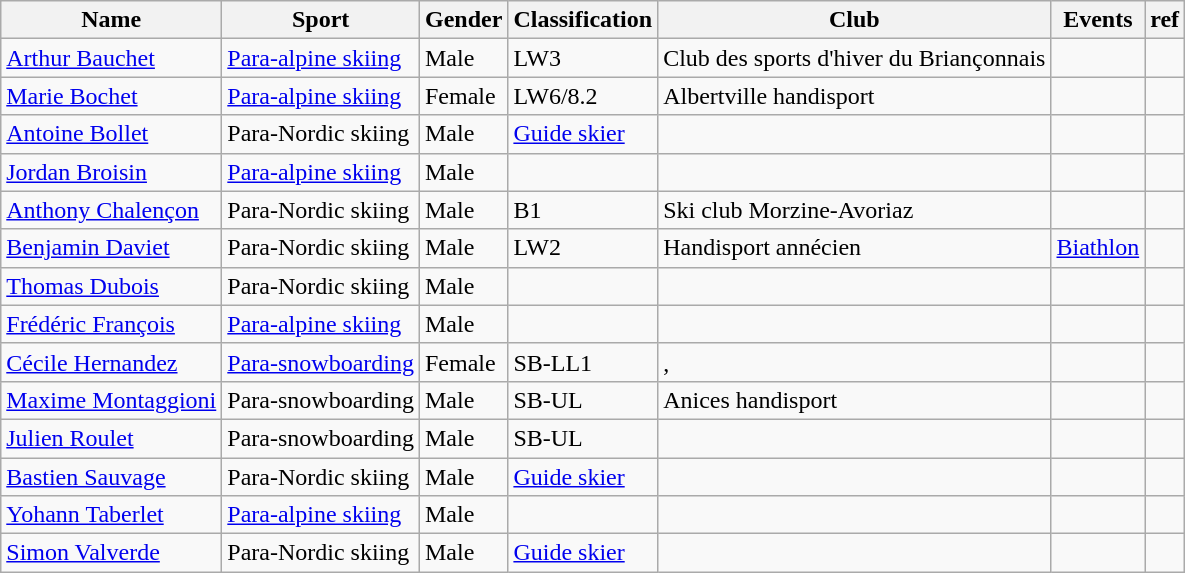<table class="wikitable">
<tr>
<th>Name</th>
<th>Sport</th>
<th>Gender</th>
<th>Classification</th>
<th>Club</th>
<th>Events</th>
<th>ref</th>
</tr>
<tr>
<td><a href='#'>Arthur Bauchet</a></td>
<td><a href='#'>Para-alpine skiing</a></td>
<td>Male</td>
<td>LW3</td>
<td>Club des sports d'hiver du Briançonnais</td>
<td></td>
<td></td>
</tr>
<tr>
<td><a href='#'>Marie Bochet</a></td>
<td><a href='#'>Para-alpine skiing</a></td>
<td>Female</td>
<td>LW6/8.2</td>
<td>Albertville handisport</td>
<td></td>
<td></td>
</tr>
<tr>
<td><a href='#'>Antoine Bollet</a></td>
<td>Para-Nordic skiing</td>
<td>Male</td>
<td><a href='#'>Guide skier</a></td>
<td></td>
<td></td>
<td></td>
</tr>
<tr>
<td><a href='#'>Jordan Broisin</a></td>
<td><a href='#'>Para-alpine skiing</a></td>
<td>Male</td>
<td></td>
<td></td>
<td></td>
<td></td>
</tr>
<tr>
<td><a href='#'>Anthony Chalençon</a></td>
<td>Para-Nordic skiing</td>
<td>Male</td>
<td>B1</td>
<td>Ski club Morzine-Avoriaz</td>
<td></td>
<td></td>
</tr>
<tr>
<td><a href='#'>Benjamin Daviet</a></td>
<td>Para-Nordic skiing</td>
<td>Male</td>
<td>LW2</td>
<td>Handisport annécien</td>
<td><a href='#'>Biathlon</a></td>
<td></td>
</tr>
<tr>
<td><a href='#'>Thomas Dubois</a></td>
<td>Para-Nordic skiing</td>
<td>Male</td>
<td></td>
<td></td>
<td></td>
<td></td>
</tr>
<tr>
<td><a href='#'>Frédéric François</a></td>
<td><a href='#'>Para-alpine skiing</a></td>
<td>Male</td>
<td></td>
<td></td>
<td></td>
<td></td>
</tr>
<tr>
<td><a href='#'>Cécile Hernandez</a></td>
<td><a href='#'>Para-snowboarding</a></td>
<td>Female</td>
<td>SB-LL1</td>
<td>, </td>
<td></td>
<td></td>
</tr>
<tr>
<td><a href='#'>Maxime Montaggioni</a></td>
<td>Para-snowboarding</td>
<td>Male</td>
<td>SB-UL</td>
<td>Anices handisport</td>
<td></td>
<td></td>
</tr>
<tr>
<td><a href='#'>Julien Roulet</a></td>
<td>Para-snowboarding</td>
<td>Male</td>
<td>SB-UL</td>
<td></td>
<td></td>
<td></td>
</tr>
<tr>
<td><a href='#'>Bastien Sauvage</a></td>
<td>Para-Nordic skiing</td>
<td>Male</td>
<td><a href='#'>Guide skier</a></td>
<td></td>
<td></td>
<td></td>
</tr>
<tr>
<td><a href='#'>Yohann Taberlet</a></td>
<td><a href='#'>Para-alpine skiing</a></td>
<td>Male</td>
<td></td>
<td></td>
<td></td>
<td></td>
</tr>
<tr>
<td><a href='#'>Simon Valverde</a></td>
<td>Para-Nordic skiing</td>
<td>Male</td>
<td><a href='#'>Guide skier</a></td>
<td></td>
<td></td>
<td></td>
</tr>
</table>
